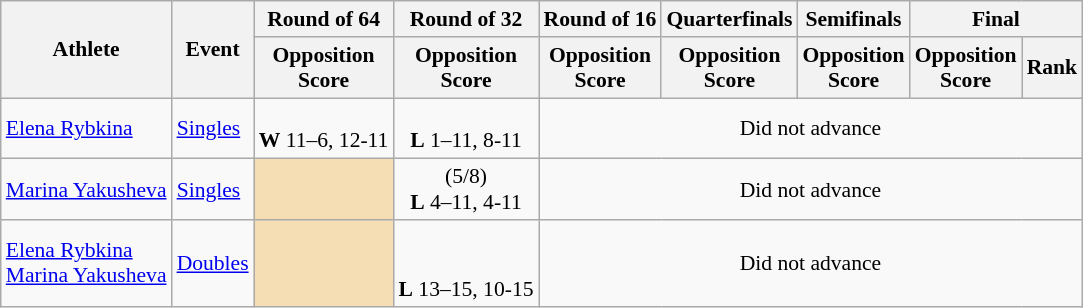<table class=wikitable style="font-size:90%">
<tr>
<th rowspan="2">Athlete</th>
<th rowspan="2">Event</th>
<th>Round of 64</th>
<th>Round of 32</th>
<th>Round of 16</th>
<th>Quarterfinals</th>
<th>Semifinals</th>
<th colspan="2">Final</th>
</tr>
<tr>
<th>Opposition<br>Score</th>
<th>Opposition<br>Score</th>
<th>Opposition<br>Score</th>
<th>Opposition<br>Score</th>
<th>Opposition<br>Score</th>
<th>Opposition<br>Score</th>
<th>Rank</th>
</tr>
<tr>
<td><a href='#'>Elena Rybkina</a></td>
<td><a href='#'>Singles</a></td>
<td align="center">  <br><strong>W</strong> 11–6, 12-11</td>
<td align="center"> <br><strong>L</strong> 1–11, 8-11</td>
<td colspan = "5" align="center">Did not advance</td>
</tr>
<tr>
<td><a href='#'>Marina Yakusheva</a></td>
<td><a href='#'>Singles</a></td>
<td colspan = "1" bgcolor="wheat"></td>
<td align="center">  (5/8)<br><strong>L</strong> 4–11, 4-11</td>
<td colspan = "5" align="center">Did not advance</td>
</tr>
<tr>
<td><a href='#'>Elena Rybkina</a><br><a href='#'>Marina Yakusheva</a></td>
<td><a href='#'>Doubles</a></td>
<td colspan = "1" bgcolor="wheat"></td>
<td align="center"><br><br><strong>L</strong> 13–15, 10-15</td>
<td colspan = "5" align="center">Did not advance</td>
</tr>
</table>
